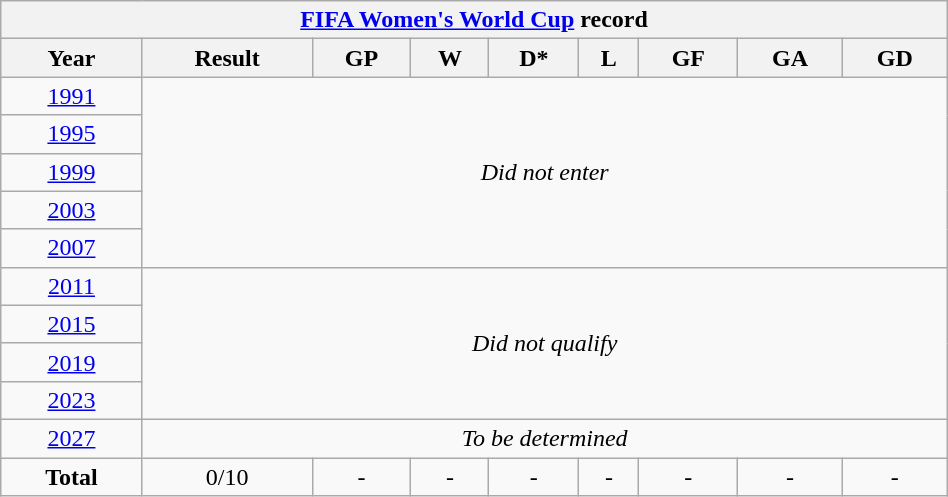<table class="wikitable" style="text-align: center; width:50%;">
<tr>
<th colspan=9><a href='#'>FIFA Women's World Cup</a> record</th>
</tr>
<tr>
<th>Year</th>
<th>Result</th>
<th>GP</th>
<th>W</th>
<th>D*</th>
<th>L</th>
<th>GF</th>
<th>GA</th>
<th>GD</th>
</tr>
<tr>
<td> <a href='#'>1991</a></td>
<td rowspan=5 colspan=8><em>Did not enter</em></td>
</tr>
<tr>
<td> <a href='#'>1995</a></td>
</tr>
<tr>
<td> <a href='#'>1999</a></td>
</tr>
<tr>
<td> <a href='#'>2003</a></td>
</tr>
<tr>
<td> <a href='#'>2007</a></td>
</tr>
<tr>
<td> <a href='#'>2011</a></td>
<td rowspan=4 colspan=8><em>Did not qualify</em></td>
</tr>
<tr>
<td> <a href='#'>2015</a></td>
</tr>
<tr>
<td> <a href='#'>2019</a></td>
</tr>
<tr>
<td> <a href='#'>2023</a></td>
</tr>
<tr>
<td> <a href='#'>2027</a></td>
<td colspan=8><em>To be determined</em></td>
</tr>
<tr>
<td><strong>Total</strong></td>
<td>0/10</td>
<td>-</td>
<td>-</td>
<td>-</td>
<td>-</td>
<td>-</td>
<td>-</td>
<td>-</td>
</tr>
</table>
